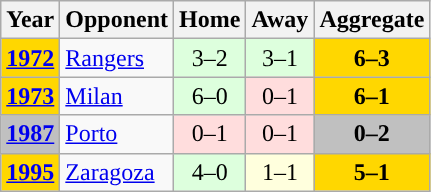<table class="wikitable">
<tr>
<th>Year</th>
<th>Opponent</th>
<th>Home</th>
<th>Away</th>
<th>Aggregate</th>
</tr>
<tr>
<td bgcolor="#FFD700"><strong><a href='#'>1972</a></strong></td>
<td> <a href='#'>Rangers</a></td>
<td bgcolor="#ddffdd" style="text-align:center;">3–2</td>
<td bgcolor="#ddffdd" style="text-align:center;">3–1</td>
<td bgcolor="#FFD700" style="text-align:center;"><strong>6–3</strong></td>
</tr>
<tr>
<td bgcolor="#FFD700"><strong><a href='#'>1973</a></strong></td>
<td> <a href='#'>Milan</a></td>
<td bgcolor="#ddffdd" style="text-align:center;">6–0</td>
<td bgcolor="#ffdddd" style="text-align:center;">0–1</td>
<td bgcolor="#FFD700" style="text-align:center;"><strong>6–1</strong></td>
</tr>
<tr>
<td bgcolor="silver"><strong><a href='#'>1987</a></strong></td>
<td> <a href='#'>Porto</a></td>
<td bgcolor="#ffdddd" style="text-align:center;">0–1</td>
<td bgcolor="#ffdddd" style="text-align:center;">0–1</td>
<td bgcolor="silver" style="text-align:center;"><strong>0–2</strong></td>
</tr>
<tr>
<td bgcolor="#FFD700"><strong><a href='#'>1995</a></strong></td>
<td> <a href='#'>Zaragoza</a></td>
<td bgcolor="#ddffdd" style="text-align:center;">4–0</td>
<td bgcolor="#ffffdd" style="text-align:center;">1–1</td>
<td bgcolor="#FFD700" style="text-align:center;"><strong>5–1</strong></td>
</tr>
</table>
